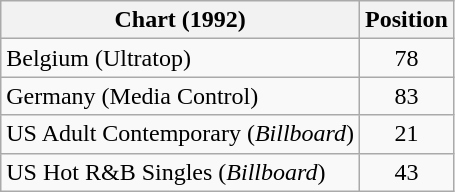<table class="wikitable sortable">
<tr>
<th>Chart (1992)</th>
<th>Position</th>
</tr>
<tr>
<td>Belgium (Ultratop)</td>
<td align="center">78</td>
</tr>
<tr>
<td>Germany (Media Control)</td>
<td align="center">83</td>
</tr>
<tr>
<td>US Adult Contemporary (<em>Billboard</em>)</td>
<td align="center">21</td>
</tr>
<tr>
<td>US Hot R&B Singles (<em>Billboard</em>)</td>
<td align="center">43</td>
</tr>
</table>
